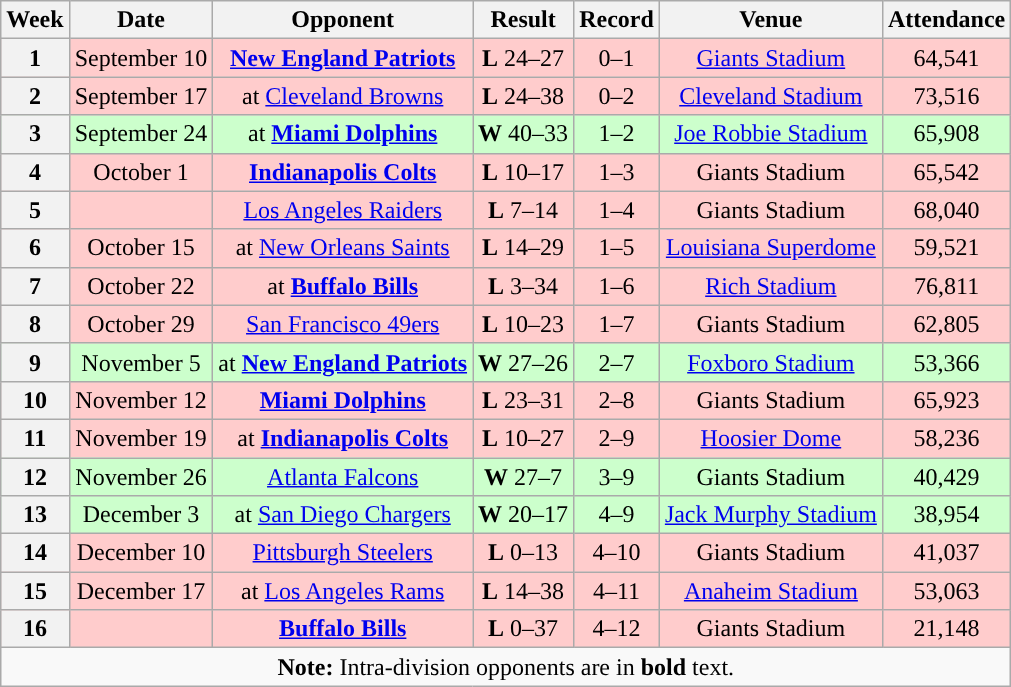<table class="wikitable" style="text-align:center">
<tr>
<th>Week</th>
<th>Date</th>
<th>Opponent</th>
<th>Result</th>
<th>Record</th>
<th>Venue</th>
<th>Attendance</th>
</tr>
<tr style="background:#fcc">
<th>1</th>
<td>September 10</td>
<td><strong><a href='#'>New England Patriots</a></strong></td>
<td><strong>L</strong> 24–27</td>
<td>0–1</td>
<td><a href='#'>Giants Stadium</a></td>
<td>64,541</td>
</tr>
<tr style="background:#fcc">
<th>2</th>
<td>September 17</td>
<td>at <a href='#'>Cleveland Browns</a></td>
<td><strong>L</strong> 24–38</td>
<td>0–2</td>
<td><a href='#'>Cleveland Stadium</a></td>
<td>73,516</td>
</tr>
<tr style="background:#cfc">
<th>3</th>
<td>September 24</td>
<td>at <strong><a href='#'>Miami Dolphins</a></strong></td>
<td><strong>W</strong> 40–33</td>
<td>1–2</td>
<td><a href='#'>Joe Robbie Stadium</a></td>
<td>65,908</td>
</tr>
<tr style="background:#fcc">
<th>4</th>
<td>October 1</td>
<td><strong><a href='#'>Indianapolis Colts</a></strong></td>
<td><strong>L</strong> 10–17</td>
<td>1–3</td>
<td>Giants Stadium</td>
<td>65,542</td>
</tr>
<tr style="background:#fcc">
<th>5</th>
<td></td>
<td><a href='#'>Los Angeles Raiders</a></td>
<td><strong>L</strong> 7–14</td>
<td>1–4</td>
<td>Giants Stadium</td>
<td>68,040</td>
</tr>
<tr style="background:#fcc">
<th>6</th>
<td>October 15</td>
<td>at <a href='#'>New Orleans Saints</a></td>
<td><strong>L</strong> 14–29</td>
<td>1–5</td>
<td><a href='#'>Louisiana Superdome</a></td>
<td>59,521</td>
</tr>
<tr style="background:#fcc">
<th>7</th>
<td>October 22</td>
<td>at <strong><a href='#'>Buffalo Bills</a></strong></td>
<td><strong>L</strong> 3–34</td>
<td>1–6</td>
<td><a href='#'>Rich Stadium</a></td>
<td>76,811</td>
</tr>
<tr style="background:#fcc">
<th>8</th>
<td>October 29</td>
<td><a href='#'>San Francisco 49ers</a></td>
<td><strong>L</strong> 10–23</td>
<td>1–7</td>
<td>Giants Stadium</td>
<td>62,805</td>
</tr>
<tr style="background:#cfc">
<th>9</th>
<td>November 5</td>
<td>at <strong><a href='#'>New England Patriots</a></strong></td>
<td><strong>W</strong> 27–26</td>
<td>2–7</td>
<td><a href='#'>Foxboro Stadium</a></td>
<td>53,366</td>
</tr>
<tr style="background:#fcc">
<th>10</th>
<td>November 12</td>
<td><strong><a href='#'>Miami Dolphins</a></strong></td>
<td><strong>L</strong> 23–31</td>
<td>2–8</td>
<td>Giants Stadium</td>
<td>65,923</td>
</tr>
<tr style="background:#fcc">
<th>11</th>
<td>November 19</td>
<td>at <strong><a href='#'>Indianapolis Colts</a></strong></td>
<td><strong>L</strong> 10–27</td>
<td>2–9</td>
<td><a href='#'>Hoosier Dome</a></td>
<td>58,236</td>
</tr>
<tr style="background:#cfc">
<th>12</th>
<td>November 26</td>
<td><a href='#'>Atlanta Falcons</a></td>
<td><strong>W</strong> 27–7</td>
<td>3–9</td>
<td>Giants Stadium</td>
<td>40,429</td>
</tr>
<tr style="background:#cfc">
<th>13</th>
<td>December 3</td>
<td>at <a href='#'>San Diego Chargers</a></td>
<td><strong>W</strong> 20–17</td>
<td>4–9</td>
<td><a href='#'>Jack Murphy Stadium</a></td>
<td>38,954</td>
</tr>
<tr style="background:#fcc">
<th>14</th>
<td>December 10</td>
<td><a href='#'>Pittsburgh Steelers</a></td>
<td><strong>L</strong> 0–13</td>
<td>4–10</td>
<td>Giants Stadium</td>
<td>41,037</td>
</tr>
<tr style="background:#fcc">
<th>15</th>
<td>December 17</td>
<td>at <a href='#'>Los Angeles Rams</a></td>
<td><strong>L</strong> 14–38</td>
<td>4–11</td>
<td><a href='#'>Anaheim Stadium</a></td>
<td>53,063</td>
</tr>
<tr style="background:#fcc">
<th>16</th>
<td></td>
<td><strong><a href='#'>Buffalo Bills</a></strong></td>
<td><strong>L</strong> 0–37</td>
<td>4–12</td>
<td>Giants Stadium</td>
<td>21,148</td>
</tr>
<tr>
<td colspan="8"><strong>Note:</strong> Intra-division opponents are in <strong>bold</strong> text.</td>
</tr>
</table>
